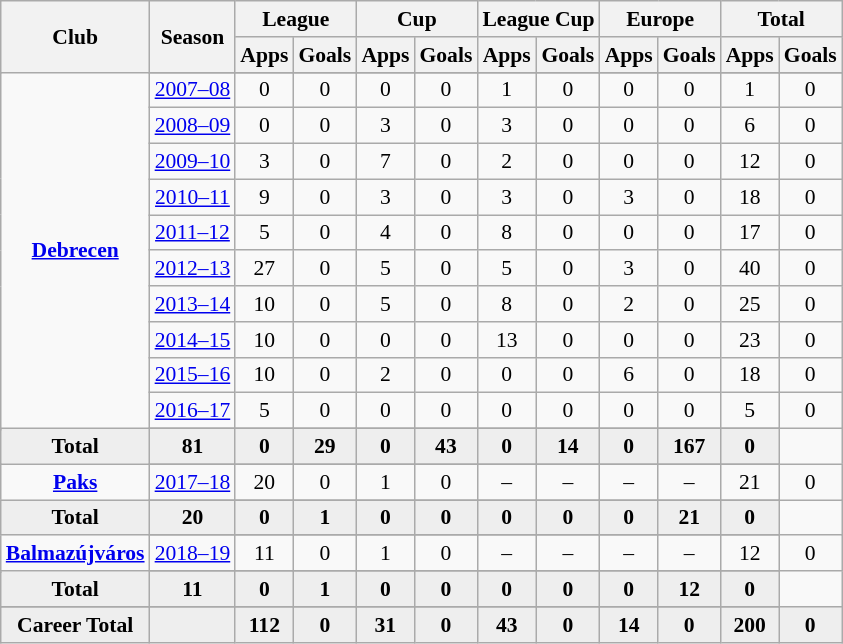<table class="wikitable" style="font-size:90%; text-align: center;">
<tr>
<th rowspan="2">Club</th>
<th rowspan="2">Season</th>
<th colspan="2">League</th>
<th colspan="2">Cup</th>
<th colspan="2">League Cup</th>
<th colspan="2">Europe</th>
<th colspan="2">Total</th>
</tr>
<tr>
<th>Apps</th>
<th>Goals</th>
<th>Apps</th>
<th>Goals</th>
<th>Apps</th>
<th>Goals</th>
<th>Apps</th>
<th>Goals</th>
<th>Apps</th>
<th>Goals</th>
</tr>
<tr ||-||-||-|->
<td rowspan="12" valign="center"><strong><a href='#'>Debrecen</a></strong></td>
</tr>
<tr>
<td><a href='#'>2007–08</a></td>
<td>0</td>
<td>0</td>
<td>0</td>
<td>0</td>
<td>1</td>
<td>0</td>
<td>0</td>
<td>0</td>
<td>1</td>
<td>0</td>
</tr>
<tr>
<td><a href='#'>2008–09</a></td>
<td>0</td>
<td>0</td>
<td>3</td>
<td>0</td>
<td>3</td>
<td>0</td>
<td>0</td>
<td>0</td>
<td>6</td>
<td>0</td>
</tr>
<tr>
<td><a href='#'>2009–10</a></td>
<td>3</td>
<td>0</td>
<td>7</td>
<td>0</td>
<td>2</td>
<td>0</td>
<td>0</td>
<td>0</td>
<td>12</td>
<td>0</td>
</tr>
<tr>
<td><a href='#'>2010–11</a></td>
<td>9</td>
<td>0</td>
<td>3</td>
<td>0</td>
<td>3</td>
<td>0</td>
<td>3</td>
<td>0</td>
<td>18</td>
<td>0</td>
</tr>
<tr>
<td><a href='#'>2011–12</a></td>
<td>5</td>
<td>0</td>
<td>4</td>
<td>0</td>
<td>8</td>
<td>0</td>
<td>0</td>
<td>0</td>
<td>17</td>
<td>0</td>
</tr>
<tr>
<td><a href='#'>2012–13</a></td>
<td>27</td>
<td>0</td>
<td>5</td>
<td>0</td>
<td>5</td>
<td>0</td>
<td>3</td>
<td>0</td>
<td>40</td>
<td>0</td>
</tr>
<tr>
<td><a href='#'>2013–14</a></td>
<td>10</td>
<td>0</td>
<td>5</td>
<td>0</td>
<td>8</td>
<td>0</td>
<td>2</td>
<td>0</td>
<td>25</td>
<td>0</td>
</tr>
<tr>
<td><a href='#'>2014–15</a></td>
<td>10</td>
<td>0</td>
<td>0</td>
<td>0</td>
<td>13</td>
<td>0</td>
<td>0</td>
<td>0</td>
<td>23</td>
<td>0</td>
</tr>
<tr>
<td><a href='#'>2015–16</a></td>
<td>10</td>
<td>0</td>
<td>2</td>
<td>0</td>
<td>0</td>
<td>0</td>
<td>6</td>
<td>0</td>
<td>18</td>
<td>0</td>
</tr>
<tr>
<td><a href='#'>2016–17</a></td>
<td>5</td>
<td>0</td>
<td>0</td>
<td>0</td>
<td>0</td>
<td>0</td>
<td>0</td>
<td>0</td>
<td>5</td>
<td>0</td>
</tr>
<tr>
</tr>
<tr style="font-weight:bold; background-color:#eeeeee;">
<td>Total</td>
<td>81</td>
<td>0</td>
<td>29</td>
<td>0</td>
<td>43</td>
<td>0</td>
<td>14</td>
<td>0</td>
<td>167</td>
<td>0</td>
</tr>
<tr>
<td rowspan="3" valign="center"><strong><a href='#'>Paks</a></strong></td>
</tr>
<tr>
<td><a href='#'>2017–18</a></td>
<td>20</td>
<td>0</td>
<td>1</td>
<td>0</td>
<td>–</td>
<td>–</td>
<td>–</td>
<td>–</td>
<td>21</td>
<td>0</td>
</tr>
<tr>
</tr>
<tr style="font-weight:bold; background-color:#eeeeee;">
<td>Total</td>
<td>20</td>
<td>0</td>
<td>1</td>
<td>0</td>
<td>0</td>
<td>0</td>
<td>0</td>
<td>0</td>
<td>21</td>
<td>0</td>
</tr>
<tr>
<td rowspan="3" valign="center"><strong><a href='#'>Balmazújváros</a></strong></td>
</tr>
<tr>
<td><a href='#'>2018–19</a></td>
<td>11</td>
<td>0</td>
<td>1</td>
<td>0</td>
<td>–</td>
<td>–</td>
<td>–</td>
<td>–</td>
<td>12</td>
<td>0</td>
</tr>
<tr>
</tr>
<tr style="font-weight:bold; background-color:#eeeeee;">
<td>Total</td>
<td>11</td>
<td>0</td>
<td>1</td>
<td>0</td>
<td>0</td>
<td>0</td>
<td>0</td>
<td>0</td>
<td>12</td>
<td>0</td>
</tr>
<tr>
</tr>
<tr style="font-weight:bold; background-color:#eeeeee;">
<td rowspan="1" valign="top"><strong>Career Total</strong></td>
<td></td>
<td><strong>112</strong></td>
<td><strong>0</strong></td>
<td><strong>31</strong></td>
<td><strong>0</strong></td>
<td><strong>43</strong></td>
<td><strong>0</strong></td>
<td><strong>14</strong></td>
<td><strong>0</strong></td>
<td><strong>200</strong></td>
<td><strong>0</strong></td>
</tr>
</table>
